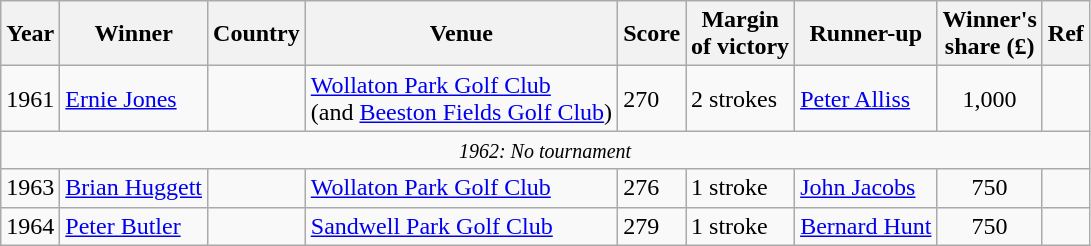<table class=wikitable>
<tr>
<th>Year</th>
<th>Winner</th>
<th>Country</th>
<th>Venue</th>
<th>Score</th>
<th>Margin<br>of victory</th>
<th>Runner-up</th>
<th>Winner's<br>share (£)</th>
<th>Ref</th>
</tr>
<tr>
<td>1961</td>
<td><a href='#'>Ernie Jones</a></td>
<td></td>
<td><a href='#'>Wollaton Park Golf Club</a><br>(and <a href='#'>Beeston Fields Golf Club</a>)</td>
<td>270</td>
<td>2 strokes</td>
<td> <a href='#'>Peter Alliss</a></td>
<td align=center>1,000</td>
<td></td>
</tr>
<tr>
<td colspan=9 align=center><small><em>1962: No tournament</em></small></td>
</tr>
<tr>
<td>1963</td>
<td><a href='#'>Brian Huggett</a></td>
<td></td>
<td><a href='#'>Wollaton Park Golf Club</a></td>
<td>276</td>
<td>1 stroke</td>
<td> <a href='#'>John Jacobs</a></td>
<td align=center>750</td>
<td></td>
</tr>
<tr>
<td>1964</td>
<td><a href='#'>Peter Butler</a></td>
<td></td>
<td><a href='#'>Sandwell Park Golf Club</a></td>
<td>279</td>
<td>1 stroke</td>
<td> <a href='#'>Bernard Hunt</a></td>
<td align=center>750</td>
<td></td>
</tr>
</table>
